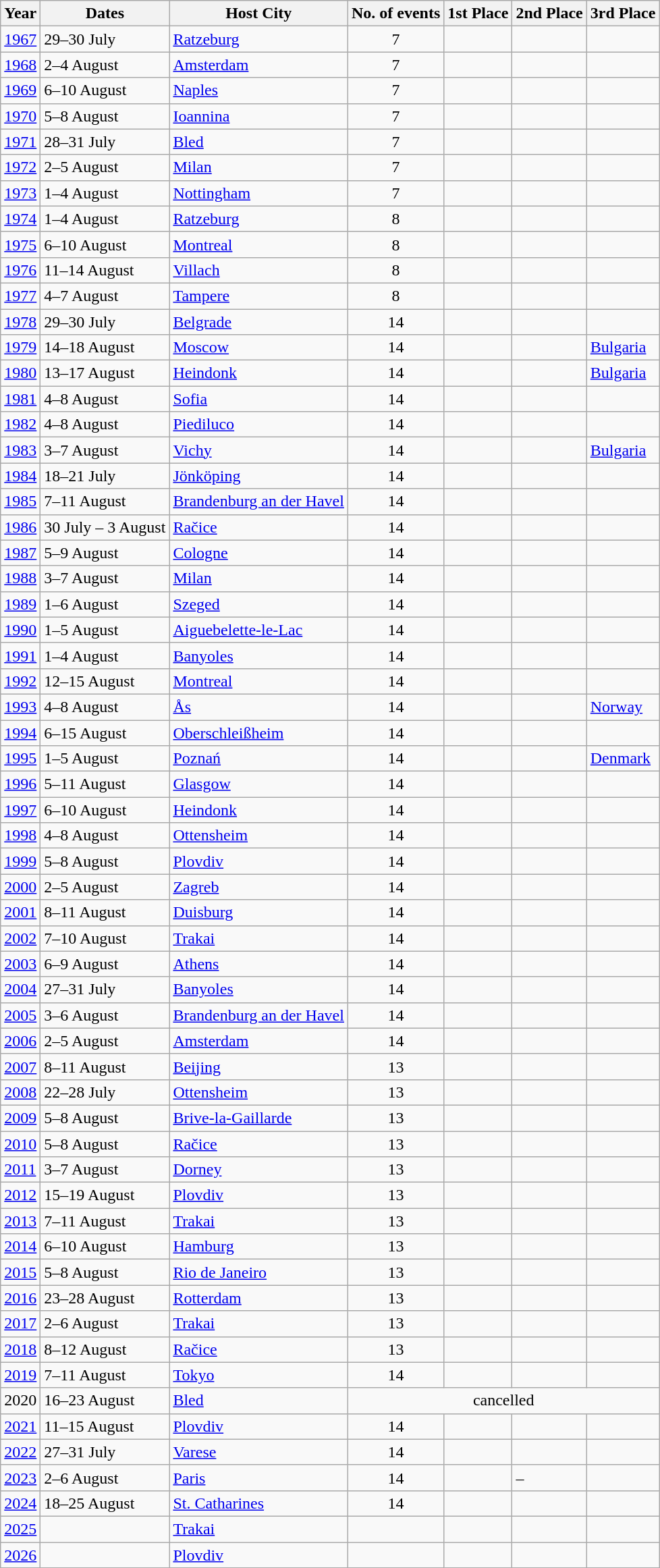<table class="wikitable">
<tr>
<th>Year</th>
<th>Dates</th>
<th>Host City</th>
<th>No. of events</th>
<th>1st Place</th>
<th>2nd Place</th>
<th>3rd Place</th>
</tr>
<tr>
<td><a href='#'>1967</a></td>
<td>29–30 July</td>
<td> <a href='#'>Ratzeburg</a></td>
<td align=center>7</td>
<td></td>
<td></td>
<td></td>
</tr>
<tr>
<td><a href='#'>1968</a></td>
<td>2–4 August</td>
<td> <a href='#'>Amsterdam</a></td>
<td align=center>7</td>
<td></td>
<td></td>
<td></td>
</tr>
<tr>
<td><a href='#'>1969</a></td>
<td>6–10 August</td>
<td> <a href='#'>Naples</a></td>
<td align=center>7</td>
<td></td>
<td></td>
<td></td>
</tr>
<tr>
<td><a href='#'>1970</a></td>
<td>5–8 August</td>
<td> <a href='#'>Ioannina</a></td>
<td align=center>7</td>
<td></td>
<td></td>
<td></td>
</tr>
<tr>
<td><a href='#'>1971</a></td>
<td>28–31 July</td>
<td> <a href='#'>Bled</a></td>
<td align=center>7</td>
<td></td>
<td></td>
<td></td>
</tr>
<tr>
<td><a href='#'>1972</a></td>
<td>2–5 August</td>
<td> <a href='#'>Milan</a></td>
<td align=center>7</td>
<td></td>
<td></td>
<td></td>
</tr>
<tr>
<td><a href='#'>1973</a></td>
<td>1–4 August</td>
<td> <a href='#'>Nottingham</a></td>
<td align=center>7</td>
<td></td>
<td></td>
<td></td>
</tr>
<tr>
<td><a href='#'>1974</a></td>
<td>1–4 August</td>
<td> <a href='#'>Ratzeburg</a></td>
<td align=center>8</td>
<td></td>
<td></td>
<td></td>
</tr>
<tr>
<td><a href='#'>1975</a></td>
<td>6–10 August</td>
<td> <a href='#'>Montreal</a></td>
<td align=center>8</td>
<td></td>
<td></td>
<td></td>
</tr>
<tr>
<td><a href='#'>1976</a></td>
<td>11–14 August</td>
<td> <a href='#'>Villach</a></td>
<td align=center>8</td>
<td></td>
<td></td>
<td></td>
</tr>
<tr>
<td><a href='#'>1977</a></td>
<td>4–7 August</td>
<td> <a href='#'>Tampere</a></td>
<td align=center>8</td>
<td></td>
<td></td>
<td></td>
</tr>
<tr>
<td><a href='#'>1978</a></td>
<td>29–30 July</td>
<td> <a href='#'>Belgrade</a></td>
<td align=center>14</td>
<td></td>
<td></td>
<td></td>
</tr>
<tr>
<td><a href='#'>1979</a></td>
<td>14–18 August</td>
<td> <a href='#'>Moscow</a></td>
<td align=center>14</td>
<td></td>
<td></td>
<td> <a href='#'>Bulgaria</a></td>
</tr>
<tr>
<td><a href='#'>1980</a></td>
<td>13–17 August</td>
<td> <a href='#'>Heindonk</a></td>
<td align=center>14</td>
<td></td>
<td></td>
<td> <a href='#'>Bulgaria</a></td>
</tr>
<tr>
<td><a href='#'>1981</a></td>
<td>4–8 August</td>
<td> <a href='#'>Sofia</a></td>
<td align=center>14</td>
<td></td>
<td></td>
<td></td>
</tr>
<tr>
<td><a href='#'>1982</a></td>
<td>4–8 August</td>
<td> <a href='#'>Piediluco</a></td>
<td align=center>14</td>
<td></td>
<td></td>
<td></td>
</tr>
<tr>
<td><a href='#'>1983</a></td>
<td>3–7 August</td>
<td> <a href='#'>Vichy</a></td>
<td align=center>14</td>
<td></td>
<td></td>
<td> <a href='#'>Bulgaria</a></td>
</tr>
<tr>
<td><a href='#'>1984</a></td>
<td>18–21 July</td>
<td> <a href='#'>Jönköping</a></td>
<td align=center>14</td>
<td></td>
<td></td>
<td></td>
</tr>
<tr>
<td><a href='#'>1985</a></td>
<td>7–11 August</td>
<td> <a href='#'>Brandenburg an der Havel</a></td>
<td align=center>14</td>
<td></td>
<td></td>
<td></td>
</tr>
<tr>
<td><a href='#'>1986</a></td>
<td>30 July – 3 August</td>
<td> <a href='#'>Račice</a></td>
<td align=center>14</td>
<td></td>
<td></td>
<td></td>
</tr>
<tr>
<td><a href='#'>1987</a></td>
<td>5–9 August</td>
<td> <a href='#'>Cologne</a></td>
<td align=center>14</td>
<td></td>
<td></td>
<td></td>
</tr>
<tr>
<td><a href='#'>1988</a></td>
<td>3–7 August</td>
<td> <a href='#'>Milan</a></td>
<td align=center>14</td>
<td></td>
<td></td>
<td></td>
</tr>
<tr>
<td><a href='#'>1989</a></td>
<td>1–6 August</td>
<td> <a href='#'>Szeged</a></td>
<td align=center>14</td>
<td></td>
<td></td>
<td></td>
</tr>
<tr>
<td><a href='#'>1990</a></td>
<td>1–5 August</td>
<td> <a href='#'>Aiguebelette-le-Lac</a></td>
<td align=center>14</td>
<td></td>
<td></td>
<td></td>
</tr>
<tr>
<td><a href='#'>1991</a></td>
<td>1–4 August</td>
<td> <a href='#'>Banyoles</a></td>
<td align=center>14</td>
<td></td>
<td></td>
<td></td>
</tr>
<tr>
<td><a href='#'>1992</a></td>
<td>12–15 August</td>
<td> <a href='#'>Montreal</a></td>
<td align=center>14</td>
<td></td>
<td></td>
<td></td>
</tr>
<tr>
<td><a href='#'>1993</a></td>
<td>4–8 August</td>
<td> <a href='#'>Ås</a></td>
<td align=center>14</td>
<td></td>
<td></td>
<td> <a href='#'>Norway</a></td>
</tr>
<tr>
<td><a href='#'>1994</a></td>
<td>6–15 August</td>
<td> <a href='#'>Oberschleißheim</a></td>
<td align=center>14</td>
<td></td>
<td></td>
<td></td>
</tr>
<tr>
<td><a href='#'>1995</a></td>
<td>1–5 August</td>
<td> <a href='#'>Poznań</a></td>
<td align=center>14</td>
<td></td>
<td></td>
<td> <a href='#'>Denmark</a></td>
</tr>
<tr>
<td><a href='#'>1996</a></td>
<td>5–11 August</td>
<td> <a href='#'>Glasgow</a></td>
<td align=center>14</td>
<td></td>
<td></td>
<td></td>
</tr>
<tr>
<td><a href='#'>1997</a></td>
<td>6–10 August</td>
<td> <a href='#'>Heindonk</a></td>
<td align=center>14</td>
<td></td>
<td></td>
<td></td>
</tr>
<tr>
<td><a href='#'>1998</a></td>
<td>4–8 August</td>
<td> <a href='#'>Ottensheim</a></td>
<td align=center>14</td>
<td></td>
<td></td>
<td></td>
</tr>
<tr>
<td><a href='#'>1999</a></td>
<td>5–8 August</td>
<td> <a href='#'>Plovdiv</a></td>
<td align=center>14</td>
<td></td>
<td></td>
<td></td>
</tr>
<tr>
<td><a href='#'>2000</a></td>
<td>2–5 August</td>
<td> <a href='#'>Zagreb</a></td>
<td align=center>14</td>
<td></td>
<td></td>
<td></td>
</tr>
<tr>
<td><a href='#'>2001</a></td>
<td>8–11 August</td>
<td> <a href='#'>Duisburg</a></td>
<td align=center>14</td>
<td></td>
<td></td>
<td></td>
</tr>
<tr>
<td><a href='#'>2002</a></td>
<td>7–10 August</td>
<td> <a href='#'>Trakai</a></td>
<td align=center>14</td>
<td></td>
<td></td>
<td></td>
</tr>
<tr>
<td><a href='#'>2003</a></td>
<td>6–9 August</td>
<td> <a href='#'>Athens</a></td>
<td align=center>14</td>
<td></td>
<td></td>
<td></td>
</tr>
<tr>
<td><a href='#'>2004</a></td>
<td>27–31 July</td>
<td> <a href='#'>Banyoles</a></td>
<td align=center>14</td>
<td></td>
<td></td>
<td></td>
</tr>
<tr>
<td><a href='#'>2005</a></td>
<td>3–6 August</td>
<td> <a href='#'>Brandenburg an der Havel</a></td>
<td align=center>14</td>
<td></td>
<td></td>
<td></td>
</tr>
<tr>
<td><a href='#'>2006</a></td>
<td>2–5 August</td>
<td> <a href='#'>Amsterdam</a></td>
<td align=center>14</td>
<td></td>
<td></td>
<td></td>
</tr>
<tr>
<td><a href='#'>2007</a></td>
<td>8–11 August</td>
<td> <a href='#'>Beijing</a></td>
<td align=center>13</td>
<td></td>
<td></td>
<td></td>
</tr>
<tr>
<td><a href='#'>2008</a></td>
<td>22–28 July</td>
<td> <a href='#'>Ottensheim</a></td>
<td align=center>13</td>
<td></td>
<td></td>
<td></td>
</tr>
<tr>
<td><a href='#'>2009</a></td>
<td>5–8 August</td>
<td> <a href='#'>Brive-la-Gaillarde</a></td>
<td align=center>13</td>
<td></td>
<td></td>
<td><br></td>
</tr>
<tr>
<td><a href='#'>2010</a></td>
<td>5–8 August</td>
<td> <a href='#'>Račice</a></td>
<td align=center>13</td>
<td></td>
<td></td>
<td><br> </td>
</tr>
<tr>
<td><a href='#'>2011</a></td>
<td>3–7 August</td>
<td> <a href='#'>Dorney</a></td>
<td align=center>13</td>
<td></td>
<td></td>
<td></td>
</tr>
<tr>
<td><a href='#'>2012</a></td>
<td>15–19 August</td>
<td> <a href='#'>Plovdiv</a></td>
<td align=center>13</td>
<td></td>
<td></td>
<td></td>
</tr>
<tr>
<td><a href='#'>2013</a></td>
<td>7–11 August</td>
<td> <a href='#'>Trakai</a></td>
<td align=center>13</td>
<td></td>
<td></td>
<td></td>
</tr>
<tr>
<td><a href='#'>2014</a></td>
<td>6–10 August</td>
<td> <a href='#'>Hamburg</a></td>
<td align=center>13</td>
<td></td>
<td></td>
<td></td>
</tr>
<tr>
<td><a href='#'>2015</a></td>
<td>5–8 August</td>
<td> <a href='#'>Rio de Janeiro</a></td>
<td align=center>13</td>
<td></td>
<td></td>
<td></td>
</tr>
<tr>
<td><a href='#'>2016</a></td>
<td>23–28 August</td>
<td> <a href='#'>Rotterdam</a></td>
<td align=center>13</td>
<td></td>
<td></td>
<td></td>
</tr>
<tr>
<td><a href='#'>2017</a></td>
<td>2–6 August</td>
<td> <a href='#'>Trakai</a></td>
<td align=center>13</td>
<td></td>
<td></td>
<td></td>
</tr>
<tr>
<td><a href='#'>2018</a></td>
<td>8–12 August</td>
<td> <a href='#'>Račice</a></td>
<td align=center>13</td>
<td></td>
<td></td>
<td></td>
</tr>
<tr>
<td><a href='#'>2019</a></td>
<td>7–11 August</td>
<td> <a href='#'>Tokyo</a></td>
<td align=center>14</td>
<td></td>
<td></td>
<td></td>
</tr>
<tr>
<td>2020</td>
<td>16–23 August</td>
<td> <a href='#'>Bled</a></td>
<td align=center colspan=4>cancelled</td>
</tr>
<tr>
<td><a href='#'>2021</a></td>
<td>11–15 August</td>
<td> <a href='#'>Plovdiv</a></td>
<td align=center>14</td>
<td></td>
<td></td>
<td></td>
</tr>
<tr>
<td><a href='#'>2022</a></td>
<td>27–31 July</td>
<td> <a href='#'>Varese</a></td>
<td align=center>14</td>
<td></td>
<td></td>
<td></td>
</tr>
<tr>
<td><a href='#'>2023</a></td>
<td>2–6 August</td>
<td> <a href='#'>Paris</a></td>
<td align=center>14</td>
<td><br></td>
<td>–</td>
<td></td>
</tr>
<tr>
<td><a href='#'>2024</a></td>
<td>18–25 August</td>
<td> <a href='#'>St. Catharines</a></td>
<td align=center>14</td>
<td></td>
<td></td>
<td></td>
</tr>
<tr>
<td><a href='#'>2025</a></td>
<td></td>
<td> <a href='#'>Trakai</a></td>
<td></td>
<td></td>
<td></td>
<td></td>
</tr>
<tr>
<td><a href='#'>2026</a></td>
<td></td>
<td> <a href='#'>Plovdiv</a></td>
<td></td>
<td></td>
<td></td>
<td></td>
</tr>
</table>
